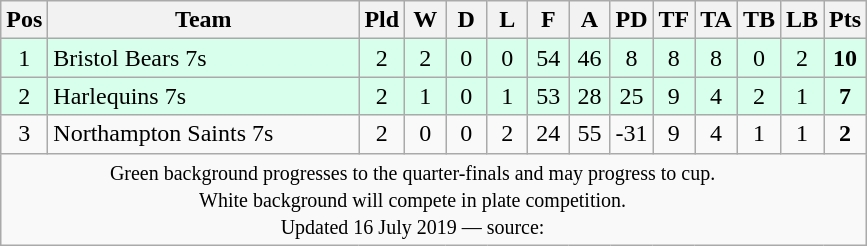<table class="wikitable" style="text-align: center;">
<tr>
<th width="20">Pos</th>
<th width="200">Team</th>
<th width="20">Pld</th>
<th width="20">W</th>
<th width="20">D</th>
<th width="20">L</th>
<th width="20">F</th>
<th width="20">A</th>
<th width="20">PD</th>
<th width="20">TF</th>
<th width="20">TA</th>
<th width="20">TB</th>
<th width="20">LB</th>
<th width="20">Pts</th>
</tr>
<tr bgcolor=#d8ffeb>
<td>1</td>
<td align=left>Bristol Bears 7s</td>
<td>2</td>
<td>2</td>
<td>0</td>
<td>0</td>
<td>54</td>
<td>46</td>
<td>8</td>
<td>8</td>
<td>8</td>
<td>0</td>
<td>2</td>
<td><strong>10</strong></td>
</tr>
<tr bgcolor=#d8ffeb>
<td>2</td>
<td align=left>Harlequins 7s</td>
<td>2</td>
<td>1</td>
<td>0</td>
<td>1</td>
<td>53</td>
<td>28</td>
<td>25</td>
<td>9</td>
<td>4</td>
<td>2</td>
<td>1</td>
<td><strong>7</strong></td>
</tr>
<tr>
<td>3</td>
<td align=left>Northampton Saints 7s</td>
<td>2</td>
<td>0</td>
<td>0</td>
<td>2</td>
<td>24</td>
<td>55</td>
<td>-31</td>
<td>9</td>
<td>4</td>
<td>1</td>
<td>1</td>
<td><strong>2</strong></td>
</tr>
<tr align=center>
<td colspan="13" style="border:0px"><small>Green background progresses to the quarter-finals and may progress to cup.<br>White background will compete in plate competition.<br>Updated 16 July 2019 — source: </small></td>
</tr>
</table>
